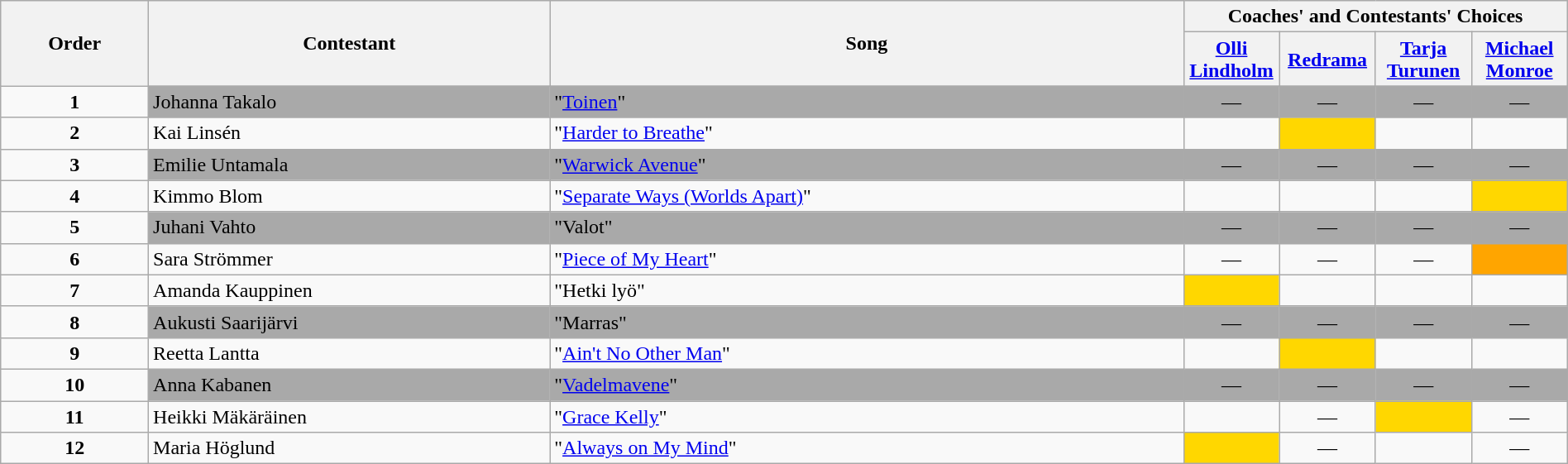<table class="wikitable" style="width:100%;">
<tr>
<th rowspan=2>Order</th>
<th rowspan=2>Contestant</th>
<th rowspan=2>Song</th>
<th colspan=4>Coaches' and Contestants' Choices</th>
</tr>
<tr>
<th width="70"><a href='#'>Olli Lindholm</a></th>
<th width="70"><a href='#'>Redrama</a></th>
<th width="70"><a href='#'>Tarja Turunen</a></th>
<th width="70"><a href='#'>Michael Monroe</a></th>
</tr>
<tr>
<td align="center"><strong>1</strong></td>
<td style="background:darkgrey;text-align:left;">Johanna Takalo</td>
<td style="background:darkgrey;text-align:left;">"<a href='#'>Toinen</a>"</td>
<td style="background:darkgrey;text-align:center;">—</td>
<td style="background:darkgrey;text-align:center;">—</td>
<td style="background:darkgrey;text-align:center;">—</td>
<td style="background:darkgrey;text-align:center;">—</td>
</tr>
<tr>
<td align="center"><strong>2</strong></td>
<td>Kai Linsén</td>
<td>"<a href='#'>Harder to Breathe</a>"</td>
<td style=";text-align:center;"></td>
<td style="background:gold;text-align:center;"></td>
<td style=";text-align:center;"></td>
<td style=";text-align:center;"></td>
</tr>
<tr>
<td align="center"><strong>3</strong></td>
<td style="background:darkgrey;text-align:left;">Emilie Untamala</td>
<td style="background:darkgrey;text-align:left;">"<a href='#'>Warwick Avenue</a>"</td>
<td style="background:darkgrey;text-align:center;">—</td>
<td style="background:darkgrey;text-align:center;">—</td>
<td style="background:darkgrey;text-align:center;">—</td>
<td style="background:darkgrey;text-align:center;">—</td>
</tr>
<tr>
<td align="center"><strong>4</strong></td>
<td>Kimmo Blom</td>
<td>"<a href='#'>Separate Ways (Worlds Apart)</a>"</td>
<td style=";text-align:center;"></td>
<td style=";text-align:center;"></td>
<td style=";text-align:center;"></td>
<td style="background:gold;text-align:center;"></td>
</tr>
<tr>
<td align="center"><strong>5</strong></td>
<td style="background:darkgrey;text-align:left;">Juhani Vahto</td>
<td style="background:darkgrey;text-align:left;">"Valot"</td>
<td style="background:darkgrey;text-align:center;">—</td>
<td style="background:darkgrey;text-align:center;">—</td>
<td style="background:darkgrey;text-align:center;">—</td>
<td style="background:darkgrey;text-align:center;">—</td>
</tr>
<tr>
<td align="center"><strong>6</strong></td>
<td>Sara Strömmer</td>
<td>"<a href='#'>Piece of My Heart</a>"</td>
<td align="center">—</td>
<td align="center">—</td>
<td align="center">—</td>
<td style="background:orange;text-align:center;"></td>
</tr>
<tr>
<td align="center"><strong>7</strong></td>
<td>Amanda Kauppinen</td>
<td>"Hetki lyö"</td>
<td style="background:gold;text-align:center;"></td>
<td style=";text-align:center;"></td>
<td style=";text-align:center;"></td>
<td style=";text-align:center;"></td>
</tr>
<tr>
<td align="center"><strong>8</strong></td>
<td style="background:darkgrey;text-align:left;">Aukusti Saarijärvi</td>
<td style="background:darkgrey;text-align:left;">"Marras"</td>
<td style="background:darkgrey;text-align:center;">—</td>
<td style="background:darkgrey;text-align:center;">—</td>
<td style="background:darkgrey;text-align:center;">—</td>
<td style="background:darkgrey;text-align:center;">—</td>
</tr>
<tr>
<td align="center"><strong>9</strong></td>
<td>Reetta Lantta</td>
<td>"<a href='#'>Ain't No Other Man</a>"</td>
<td style=";text-align:center;"></td>
<td style="background:gold;text-align:center;"></td>
<td style=";text-align:center;"></td>
<td style=";text-align:center;"></td>
</tr>
<tr>
<td align="center"><strong>10</strong></td>
<td style="background:darkgrey;text-align:left;">Anna Kabanen</td>
<td style="background:darkgrey;text-align:left;">"<a href='#'>Vadelmavene</a>"</td>
<td style="background:darkgrey;text-align:center;">—</td>
<td style="background:darkgrey;text-align:center;">—</td>
<td style="background:darkgrey;text-align:center;">—</td>
<td style="background:darkgrey;text-align:center;">—</td>
</tr>
<tr>
<td align="center"><strong>11</strong></td>
<td>Heikki Mäkäräinen</td>
<td>"<a href='#'>Grace Kelly</a>"</td>
<td style=";text-align:center;"></td>
<td align="center">—</td>
<td style="background:gold;text-align:center;"></td>
<td align="center">—</td>
</tr>
<tr>
<td align="center"><strong>12</strong></td>
<td>Maria Höglund</td>
<td>"<a href='#'>Always on My Mind</a>"</td>
<td style="background:gold;text-align:center;"></td>
<td align="center">—</td>
<td style=";text-align:center;"></td>
<td align="center">—</td>
</tr>
</table>
